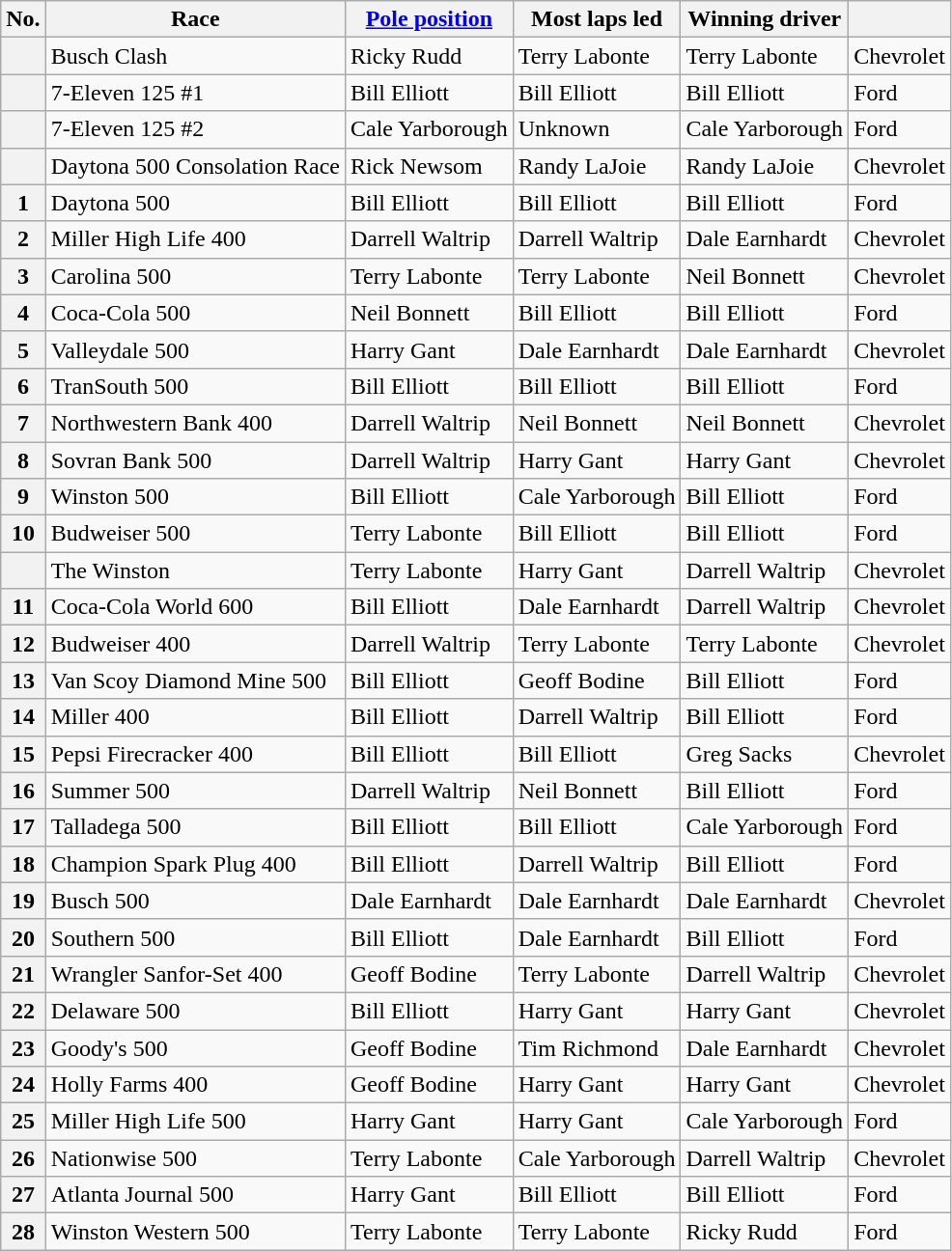<table class="wikitable">
<tr>
<th>No.</th>
<th>Race</th>
<th><a href='#'>Pole position</a></th>
<th>Most laps led</th>
<th>Winning driver</th>
<th></th>
</tr>
<tr>
<th></th>
<td>Busch Clash</td>
<td>Ricky Rudd</td>
<td>Terry Labonte</td>
<td>Terry Labonte</td>
<td>Chevrolet</td>
</tr>
<tr>
<th></th>
<td>7-Eleven 125 #1</td>
<td>Bill Elliott</td>
<td>Bill Elliott</td>
<td>Bill Elliott</td>
<td>Ford</td>
</tr>
<tr>
<th></th>
<td>7-Eleven 125 #2</td>
<td>Cale Yarborough</td>
<td>Unknown</td>
<td>Cale Yarborough</td>
<td>Ford</td>
</tr>
<tr>
<th></th>
<td>Daytona 500 Consolation Race</td>
<td>Rick Newsom</td>
<td>Randy LaJoie</td>
<td>Randy LaJoie</td>
<td>Chevrolet</td>
</tr>
<tr>
<th>1</th>
<td>Daytona 500</td>
<td>Bill Elliott</td>
<td>Bill Elliott</td>
<td>Bill Elliott</td>
<td>Ford</td>
</tr>
<tr>
<th>2</th>
<td>Miller High Life 400</td>
<td>Darrell Waltrip</td>
<td>Darrell Waltrip</td>
<td>Dale Earnhardt</td>
<td>Chevrolet</td>
</tr>
<tr>
<th>3</th>
<td>Carolina 500</td>
<td>Terry Labonte</td>
<td>Terry Labonte</td>
<td>Neil Bonnett</td>
<td>Chevrolet</td>
</tr>
<tr>
<th>4</th>
<td>Coca-Cola 500</td>
<td>Neil Bonnett</td>
<td>Bill Elliott</td>
<td>Bill Elliott</td>
<td>Ford</td>
</tr>
<tr>
<th>5</th>
<td>Valleydale 500</td>
<td>Harry Gant</td>
<td>Dale Earnhardt</td>
<td>Dale Earnhardt</td>
<td>Chevrolet</td>
</tr>
<tr>
<th>6</th>
<td>TranSouth 500</td>
<td>Bill Elliott</td>
<td>Bill Elliott</td>
<td>Bill Elliott</td>
<td>Ford</td>
</tr>
<tr>
<th>7</th>
<td>Northwestern Bank 400</td>
<td>Darrell Waltrip</td>
<td>Neil Bonnett</td>
<td>Neil Bonnett</td>
<td>Chevrolet</td>
</tr>
<tr>
<th>8</th>
<td>Sovran Bank 500</td>
<td>Darrell Waltrip</td>
<td>Harry Gant</td>
<td>Harry Gant</td>
<td>Chevrolet</td>
</tr>
<tr>
<th>9</th>
<td>Winston 500</td>
<td>Bill Elliott</td>
<td>Cale Yarborough</td>
<td>Bill Elliott</td>
<td>Ford</td>
</tr>
<tr>
<th>10</th>
<td>Budweiser 500</td>
<td>Terry Labonte</td>
<td>Bill Elliott</td>
<td>Bill Elliott</td>
<td>Ford</td>
</tr>
<tr>
<th></th>
<td>The Winston</td>
<td>Terry Labonte</td>
<td>Harry Gant</td>
<td>Darrell Waltrip</td>
<td>Chevrolet</td>
</tr>
<tr>
<th>11</th>
<td>Coca-Cola World 600</td>
<td>Bill Elliott</td>
<td>Dale Earnhardt</td>
<td>Darrell Waltrip</td>
<td>Chevrolet</td>
</tr>
<tr>
<th>12</th>
<td>Budweiser 400</td>
<td>Darrell Waltrip</td>
<td>Terry Labonte</td>
<td>Terry Labonte</td>
<td>Chevrolet</td>
</tr>
<tr>
<th>13</th>
<td>Van Scoy Diamond Mine 500</td>
<td>Bill Elliott</td>
<td>Geoff Bodine</td>
<td>Bill Elliott</td>
<td>Ford</td>
</tr>
<tr>
<th>14</th>
<td>Miller 400</td>
<td>Bill Elliott</td>
<td>Darrell Waltrip</td>
<td>Bill Elliott</td>
<td>Ford</td>
</tr>
<tr>
<th>15</th>
<td>Pepsi Firecracker 400</td>
<td>Bill Elliott</td>
<td>Bill Elliott</td>
<td>Greg Sacks</td>
<td>Chevrolet</td>
</tr>
<tr>
<th>16</th>
<td>Summer 500</td>
<td>Darrell Waltrip</td>
<td>Neil Bonnett</td>
<td>Bill Elliott</td>
<td>Ford</td>
</tr>
<tr>
<th>17</th>
<td>Talladega 500</td>
<td>Bill Elliott</td>
<td>Bill Elliott</td>
<td>Cale Yarborough</td>
<td>Ford</td>
</tr>
<tr>
<th>18</th>
<td>Champion Spark Plug 400</td>
<td>Bill Elliott</td>
<td>Darrell Waltrip</td>
<td>Bill Elliott</td>
<td>Ford</td>
</tr>
<tr>
<th>19</th>
<td>Busch 500</td>
<td>Dale Earnhardt</td>
<td>Dale Earnhardt</td>
<td>Dale Earnhardt</td>
<td>Chevrolet</td>
</tr>
<tr>
<th>20</th>
<td>Southern 500</td>
<td>Bill Elliott</td>
<td>Dale Earnhardt</td>
<td>Bill Elliott</td>
<td>Ford</td>
</tr>
<tr>
<th>21</th>
<td>Wrangler Sanfor-Set 400</td>
<td>Geoff Bodine</td>
<td>Terry Labonte</td>
<td>Darrell Waltrip</td>
<td>Chevrolet</td>
</tr>
<tr>
<th>22</th>
<td>Delaware 500</td>
<td>Bill Elliott</td>
<td>Harry Gant</td>
<td>Harry Gant</td>
<td>Chevrolet</td>
</tr>
<tr>
<th>23</th>
<td>Goody's 500</td>
<td>Geoff Bodine</td>
<td>Tim Richmond</td>
<td>Dale Earnhardt</td>
<td>Chevrolet</td>
</tr>
<tr>
<th>24</th>
<td>Holly Farms 400</td>
<td>Geoff Bodine</td>
<td>Harry Gant</td>
<td>Harry Gant</td>
<td>Chevrolet</td>
</tr>
<tr>
<th>25</th>
<td>Miller High Life 500</td>
<td>Harry Gant</td>
<td>Harry Gant</td>
<td>Cale Yarborough</td>
<td>Ford</td>
</tr>
<tr>
<th>26</th>
<td>Nationwise 500</td>
<td>Terry Labonte</td>
<td>Cale Yarborough</td>
<td>Darrell Waltrip</td>
<td>Chevrolet</td>
</tr>
<tr>
<th>27</th>
<td>Atlanta Journal 500</td>
<td>Harry Gant</td>
<td>Bill Elliott</td>
<td>Bill Elliott</td>
<td>Ford</td>
</tr>
<tr>
<th>28</th>
<td>Winston Western 500</td>
<td>Terry Labonte</td>
<td>Terry Labonte</td>
<td>Ricky Rudd</td>
<td>Ford</td>
</tr>
</table>
